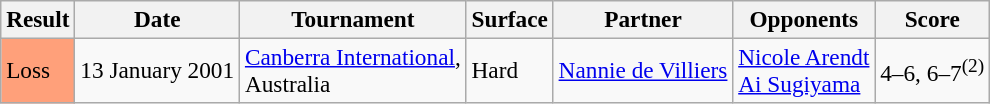<table class="sortable wikitable" style="font-size:97%;">
<tr>
<th>Result</th>
<th>Date</th>
<th>Tournament</th>
<th>Surface</th>
<th>Partner</th>
<th>Opponents</th>
<th>Score</th>
</tr>
<tr>
<td bgcolor="FFA07A">Loss</td>
<td>13 January 2001</td>
<td><a href='#'>Canberra International</a>, <br>Australia</td>
<td>Hard</td>
<td> <a href='#'>Nannie de Villiers</a></td>
<td> <a href='#'>Nicole Arendt</a> <br>  <a href='#'>Ai Sugiyama</a></td>
<td>4–6, 6–7<sup>(2)</sup></td>
</tr>
</table>
